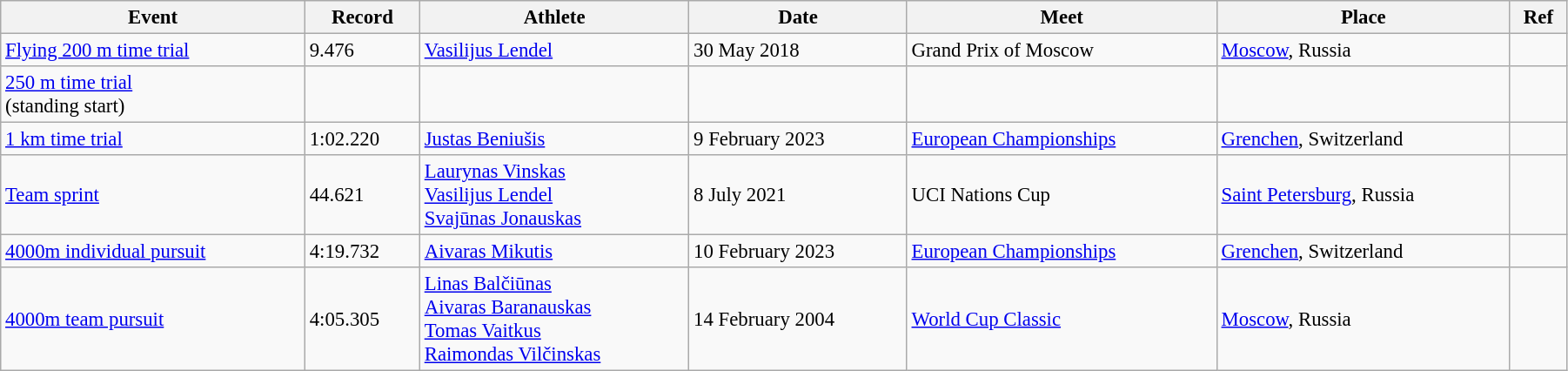<table class="wikitable" style="font-size:95%; width: 95%;">
<tr>
<th>Event</th>
<th>Record</th>
<th>Athlete</th>
<th>Date</th>
<th>Meet</th>
<th>Place</th>
<th>Ref</th>
</tr>
<tr>
<td><a href='#'>Flying 200 m time trial</a></td>
<td>9.476</td>
<td><a href='#'>Vasilijus Lendel</a></td>
<td>30 May 2018</td>
<td>Grand Prix of Moscow</td>
<td><a href='#'>Moscow</a>, Russia</td>
<td></td>
</tr>
<tr>
<td><a href='#'>250 m time trial</a><br> (standing start)</td>
<td></td>
<td></td>
<td></td>
<td></td>
<td></td>
<td></td>
</tr>
<tr>
<td><a href='#'>1 km time trial</a></td>
<td>1:02.220</td>
<td><a href='#'>Justas Beniušis</a></td>
<td>9 February 2023</td>
<td><a href='#'>European Championships</a></td>
<td><a href='#'>Grenchen</a>, Switzerland</td>
<td></td>
</tr>
<tr>
<td><a href='#'>Team sprint</a></td>
<td>44.621</td>
<td><a href='#'>Laurynas Vinskas</a><br><a href='#'>Vasilijus Lendel</a><br><a href='#'>Svajūnas Jonauskas</a></td>
<td>8 July 2021</td>
<td>UCI Nations Cup</td>
<td><a href='#'>Saint Petersburg</a>, Russia</td>
<td></td>
</tr>
<tr>
<td><a href='#'>4000m individual pursuit</a></td>
<td>4:19.732</td>
<td><a href='#'>Aivaras Mikutis</a></td>
<td>10 February 2023</td>
<td><a href='#'>European Championships</a></td>
<td><a href='#'>Grenchen</a>, Switzerland</td>
<td></td>
</tr>
<tr>
<td><a href='#'>4000m team pursuit</a></td>
<td>4:05.305</td>
<td><a href='#'>Linas Balčiūnas</a><br><a href='#'>Aivaras Baranauskas</a><br><a href='#'>Tomas Vaitkus</a><br><a href='#'>Raimondas Vilčinskas</a></td>
<td>14 February 2004</td>
<td><a href='#'>World Cup Classic</a></td>
<td><a href='#'>Moscow</a>, Russia</td>
<td></td>
</tr>
</table>
